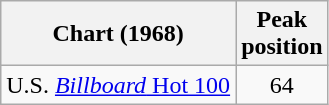<table class="wikitable">
<tr>
<th>Chart (1968)</th>
<th>Peak<br>position</th>
</tr>
<tr>
<td>U.S. <a href='#'><em>Billboard</em> Hot 100</a></td>
<td align="center">64</td>
</tr>
</table>
